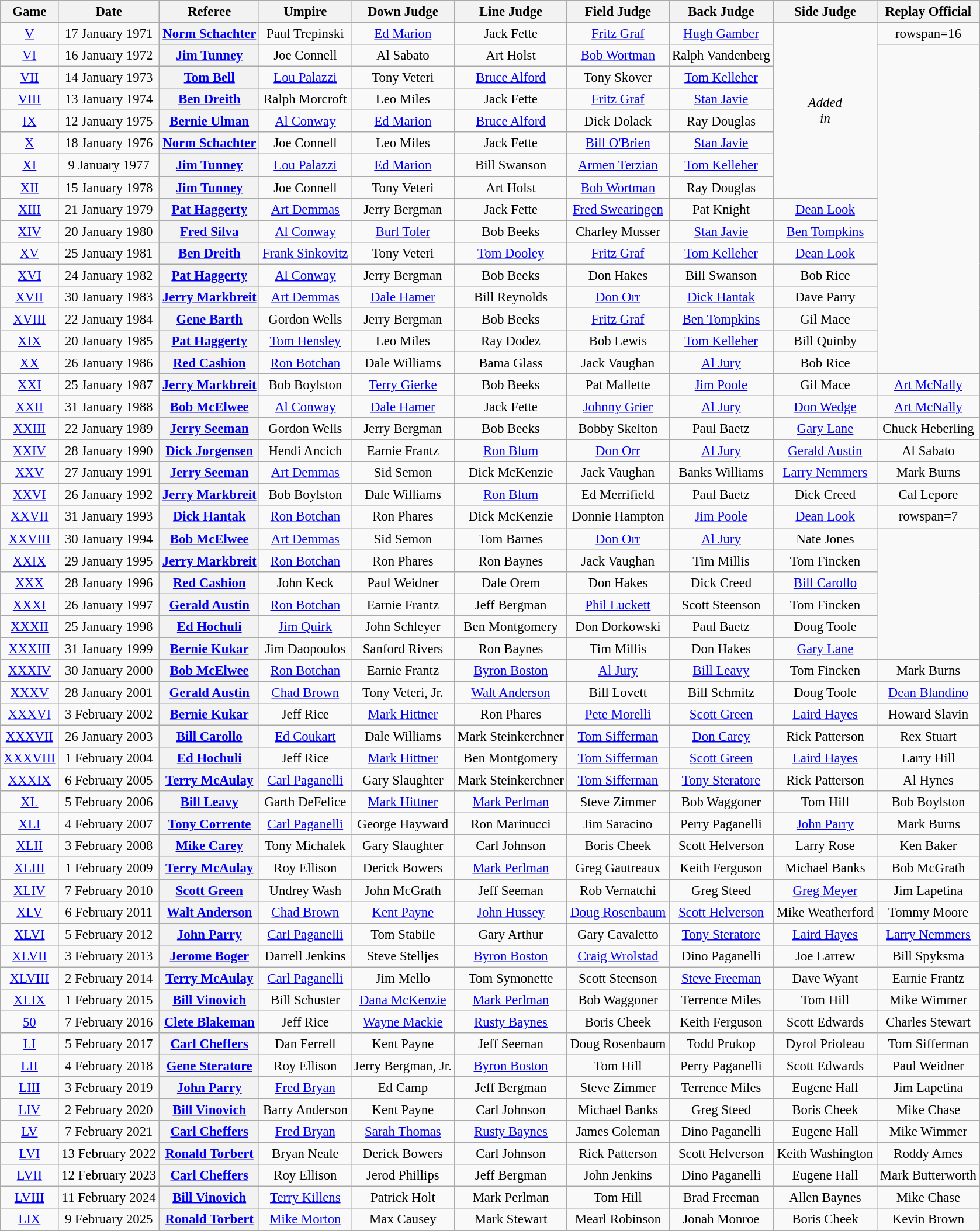<table class="wikitable" style="font-size: 95%; text-align:center">
<tr bgcolor="#efefef">
<th>Game</th>
<th>Date</th>
<th>Referee</th>
<th>Umpire</th>
<th>Down Judge</th>
<th>Line Judge</th>
<th>Field Judge</th>
<th>Back Judge</th>
<th>Side Judge</th>
<th>Replay Official</th>
</tr>
<tr>
<td><a href='#'>V</a></td>
<td>17 January 1971</td>
<th><a href='#'>Norm Schachter</a></th>
<td>Paul Trepinski</td>
<td><a href='#'>Ed Marion</a></td>
<td>Jack Fette</td>
<td><a href='#'>Fritz Graf</a></td>
<td><a href='#'>Hugh Gamber</a></td>
<td rowspan=8><em>Added<br>in </em></td>
<td>rowspan=16 </td>
</tr>
<tr>
<td><a href='#'>VI</a></td>
<td>16 January 1972</td>
<th><a href='#'>Jim Tunney</a></th>
<td>Joe Connell</td>
<td>Al Sabato</td>
<td>Art Holst</td>
<td><a href='#'>Bob Wortman</a></td>
<td>Ralph Vandenberg</td>
</tr>
<tr>
<td><a href='#'>VII</a></td>
<td>14 January 1973</td>
<th><a href='#'>Tom Bell</a></th>
<td><a href='#'>Lou Palazzi</a></td>
<td>Tony Veteri</td>
<td><a href='#'>Bruce Alford</a></td>
<td>Tony Skover</td>
<td><a href='#'>Tom Kelleher</a></td>
</tr>
<tr>
<td><a href='#'>VIII</a></td>
<td>13 January 1974</td>
<th><a href='#'>Ben Dreith</a></th>
<td>Ralph Morcroft</td>
<td>Leo Miles</td>
<td>Jack Fette</td>
<td><a href='#'>Fritz Graf</a></td>
<td><a href='#'>Stan Javie</a></td>
</tr>
<tr>
<td><a href='#'>IX</a></td>
<td>12 January 1975</td>
<th><a href='#'>Bernie Ulman</a></th>
<td><a href='#'>Al Conway</a></td>
<td><a href='#'>Ed Marion</a></td>
<td><a href='#'>Bruce Alford</a></td>
<td>Dick Dolack</td>
<td>Ray Douglas</td>
</tr>
<tr>
<td><a href='#'>X</a></td>
<td>18 January 1976</td>
<th><a href='#'>Norm Schachter</a></th>
<td>Joe Connell</td>
<td>Leo Miles</td>
<td>Jack Fette</td>
<td><a href='#'>Bill O'Brien</a></td>
<td><a href='#'>Stan Javie</a></td>
</tr>
<tr>
<td><a href='#'>XI</a></td>
<td>9 January 1977</td>
<th><a href='#'>Jim Tunney</a></th>
<td><a href='#'>Lou Palazzi</a></td>
<td><a href='#'>Ed Marion</a></td>
<td>Bill Swanson</td>
<td><a href='#'>Armen Terzian</a></td>
<td><a href='#'>Tom Kelleher</a></td>
</tr>
<tr>
<td><a href='#'>XII</a></td>
<td>15 January 1978</td>
<th><a href='#'>Jim Tunney</a></th>
<td>Joe Connell</td>
<td>Tony Veteri</td>
<td>Art Holst</td>
<td><a href='#'>Bob Wortman</a></td>
<td>Ray Douglas</td>
</tr>
<tr>
<td><a href='#'>XIII</a></td>
<td>21 January 1979</td>
<th><a href='#'>Pat Haggerty</a></th>
<td><a href='#'>Art Demmas</a></td>
<td>Jerry Bergman</td>
<td>Jack Fette</td>
<td><a href='#'>Fred Swearingen</a></td>
<td>Pat Knight</td>
<td><a href='#'>Dean Look</a></td>
</tr>
<tr>
<td><a href='#'>XIV</a></td>
<td>20 January 1980</td>
<th><a href='#'>Fred Silva</a></th>
<td><a href='#'>Al Conway</a></td>
<td><a href='#'>Burl Toler</a></td>
<td>Bob Beeks</td>
<td>Charley Musser</td>
<td><a href='#'>Stan Javie</a></td>
<td><a href='#'>Ben Tompkins</a></td>
</tr>
<tr>
<td><a href='#'>XV</a></td>
<td>25 January 1981</td>
<th><a href='#'>Ben Dreith</a></th>
<td><a href='#'>Frank Sinkovitz</a></td>
<td>Tony Veteri</td>
<td><a href='#'>Tom Dooley</a></td>
<td><a href='#'>Fritz Graf</a></td>
<td><a href='#'>Tom Kelleher</a></td>
<td><a href='#'>Dean Look</a></td>
</tr>
<tr>
<td><a href='#'>XVI</a></td>
<td>24 January 1982</td>
<th><a href='#'>Pat Haggerty</a></th>
<td><a href='#'>Al Conway</a></td>
<td>Jerry Bergman</td>
<td>Bob Beeks</td>
<td>Don Hakes</td>
<td>Bill Swanson</td>
<td>Bob Rice</td>
</tr>
<tr>
<td><a href='#'>XVII</a></td>
<td>30 January 1983</td>
<th><a href='#'>Jerry Markbreit</a></th>
<td><a href='#'>Art Demmas</a></td>
<td><a href='#'>Dale Hamer</a></td>
<td>Bill Reynolds</td>
<td><a href='#'>Don Orr</a></td>
<td><a href='#'>Dick Hantak</a></td>
<td>Dave Parry</td>
</tr>
<tr>
<td><a href='#'>XVIII</a></td>
<td>22 January 1984</td>
<th><a href='#'>Gene Barth</a></th>
<td>Gordon Wells</td>
<td>Jerry Bergman</td>
<td>Bob Beeks</td>
<td><a href='#'>Fritz Graf</a></td>
<td><a href='#'>Ben Tompkins</a></td>
<td>Gil Mace</td>
</tr>
<tr>
<td><a href='#'>XIX</a></td>
<td>20 January 1985</td>
<th><a href='#'>Pat Haggerty</a></th>
<td><a href='#'>Tom Hensley</a></td>
<td>Leo Miles</td>
<td>Ray Dodez</td>
<td>Bob Lewis</td>
<td><a href='#'>Tom Kelleher</a></td>
<td>Bill Quinby</td>
</tr>
<tr>
<td><a href='#'>XX</a></td>
<td>26 January 1986</td>
<th><a href='#'>Red Cashion</a></th>
<td><a href='#'>Ron Botchan</a></td>
<td>Dale Williams</td>
<td>Bama Glass</td>
<td>Jack Vaughan</td>
<td><a href='#'>Al Jury</a></td>
<td>Bob Rice</td>
</tr>
<tr>
<td><a href='#'>XXI</a></td>
<td>25 January 1987</td>
<th><a href='#'>Jerry Markbreit</a></th>
<td>Bob Boylston</td>
<td><a href='#'>Terry Gierke</a></td>
<td>Bob Beeks</td>
<td>Pat Mallette</td>
<td><a href='#'>Jim Poole</a></td>
<td>Gil Mace</td>
<td><a href='#'>Art McNally</a></td>
</tr>
<tr>
<td><a href='#'>XXII</a></td>
<td>31 January 1988</td>
<th><a href='#'>Bob McElwee</a></th>
<td><a href='#'>Al Conway</a></td>
<td><a href='#'>Dale Hamer</a></td>
<td>Jack Fette</td>
<td><a href='#'>Johnny Grier</a></td>
<td><a href='#'>Al Jury</a></td>
<td><a href='#'>Don Wedge</a></td>
<td><a href='#'>Art McNally</a></td>
</tr>
<tr>
<td><a href='#'>XXIII</a></td>
<td>22 January 1989</td>
<th><a href='#'>Jerry Seeman</a></th>
<td>Gordon Wells</td>
<td>Jerry Bergman</td>
<td>Bob Beeks</td>
<td>Bobby Skelton</td>
<td>Paul Baetz</td>
<td><a href='#'>Gary Lane</a></td>
<td>Chuck Heberling</td>
</tr>
<tr>
<td><a href='#'>XXIV</a></td>
<td>28 January 1990</td>
<th><a href='#'>Dick Jorgensen</a></th>
<td>Hendi Ancich</td>
<td>Earnie Frantz</td>
<td><a href='#'>Ron Blum</a></td>
<td><a href='#'>Don Orr</a></td>
<td><a href='#'>Al Jury</a></td>
<td><a href='#'>Gerald Austin</a></td>
<td>Al Sabato</td>
</tr>
<tr>
<td><a href='#'>XXV</a></td>
<td>27 January 1991</td>
<th><a href='#'>Jerry Seeman</a></th>
<td><a href='#'>Art Demmas</a></td>
<td>Sid Semon</td>
<td>Dick McKenzie</td>
<td>Jack Vaughan</td>
<td>Banks Williams</td>
<td><a href='#'>Larry Nemmers</a></td>
<td>Mark Burns</td>
</tr>
<tr>
<td><a href='#'>XXVI</a></td>
<td>26 January 1992</td>
<th><a href='#'>Jerry Markbreit</a></th>
<td>Bob Boylston</td>
<td>Dale Williams</td>
<td><a href='#'>Ron Blum</a></td>
<td>Ed Merrifield</td>
<td>Paul Baetz</td>
<td>Dick Creed</td>
<td>Cal Lepore</td>
</tr>
<tr>
<td><a href='#'>XXVII</a></td>
<td>31 January 1993</td>
<th><a href='#'>Dick Hantak</a></th>
<td><a href='#'>Ron Botchan</a></td>
<td>Ron Phares</td>
<td>Dick McKenzie</td>
<td>Donnie Hampton</td>
<td><a href='#'>Jim Poole</a></td>
<td><a href='#'>Dean Look</a></td>
<td>rowspan=7 </td>
</tr>
<tr>
<td><a href='#'>XXVIII</a></td>
<td>30 January 1994</td>
<th><a href='#'>Bob McElwee</a></th>
<td><a href='#'>Art Demmas</a></td>
<td>Sid Semon</td>
<td>Tom Barnes</td>
<td><a href='#'>Don Orr</a></td>
<td><a href='#'>Al Jury</a></td>
<td>Nate Jones</td>
</tr>
<tr>
<td><a href='#'>XXIX</a></td>
<td>29 January 1995</td>
<th><a href='#'>Jerry Markbreit</a></th>
<td><a href='#'>Ron Botchan</a></td>
<td>Ron Phares</td>
<td>Ron Baynes</td>
<td>Jack Vaughan</td>
<td>Tim Millis</td>
<td>Tom Fincken</td>
</tr>
<tr>
<td><a href='#'>XXX</a></td>
<td>28 January 1996</td>
<th><a href='#'>Red Cashion</a></th>
<td>John Keck</td>
<td>Paul Weidner</td>
<td>Dale Orem</td>
<td>Don Hakes</td>
<td>Dick Creed</td>
<td><a href='#'>Bill Carollo</a></td>
</tr>
<tr>
<td><a href='#'>XXXI</a></td>
<td>26 January 1997</td>
<th><a href='#'>Gerald Austin</a></th>
<td><a href='#'>Ron Botchan</a></td>
<td>Earnie Frantz</td>
<td>Jeff Bergman</td>
<td><a href='#'>Phil Luckett</a></td>
<td>Scott Steenson</td>
<td>Tom Fincken</td>
</tr>
<tr>
<td><a href='#'>XXXII</a></td>
<td>25 January 1998</td>
<th><a href='#'>Ed Hochuli</a></th>
<td><a href='#'>Jim Quirk</a></td>
<td>John Schleyer</td>
<td>Ben Montgomery</td>
<td>Don Dorkowski</td>
<td>Paul Baetz</td>
<td>Doug Toole</td>
</tr>
<tr>
<td><a href='#'>XXXIII</a></td>
<td>31 January 1999</td>
<th><a href='#'>Bernie Kukar</a></th>
<td>Jim Daopoulos</td>
<td>Sanford Rivers</td>
<td>Ron Baynes</td>
<td>Tim Millis</td>
<td>Don Hakes</td>
<td><a href='#'>Gary Lane</a></td>
</tr>
<tr>
<td><a href='#'>XXXIV</a></td>
<td>30 January 2000</td>
<th><a href='#'>Bob McElwee</a></th>
<td><a href='#'>Ron Botchan</a></td>
<td>Earnie Frantz</td>
<td><a href='#'>Byron Boston</a></td>
<td><a href='#'>Al Jury</a></td>
<td><a href='#'>Bill Leavy</a></td>
<td>Tom Fincken</td>
<td>Mark Burns</td>
</tr>
<tr>
<td><a href='#'>XXXV</a></td>
<td>28 January 2001</td>
<th><a href='#'>Gerald Austin</a></th>
<td><a href='#'>Chad Brown</a></td>
<td>Tony Veteri, Jr.</td>
<td><a href='#'>Walt Anderson</a></td>
<td>Bill Lovett</td>
<td>Bill Schmitz</td>
<td>Doug Toole</td>
<td><a href='#'>Dean Blandino</a></td>
</tr>
<tr>
<td><a href='#'>XXXVI</a></td>
<td>3 February 2002</td>
<th><a href='#'>Bernie Kukar</a></th>
<td>Jeff Rice</td>
<td><a href='#'>Mark Hittner</a></td>
<td>Ron Phares</td>
<td><a href='#'>Pete Morelli</a></td>
<td><a href='#'>Scott Green</a></td>
<td><a href='#'>Laird Hayes</a></td>
<td>Howard Slavin</td>
</tr>
<tr>
<td><a href='#'>XXXVII</a></td>
<td>26 January 2003</td>
<th><a href='#'>Bill Carollo</a></th>
<td><a href='#'>Ed Coukart</a></td>
<td>Dale Williams</td>
<td>Mark Steinkerchner</td>
<td><a href='#'>Tom Sifferman</a></td>
<td><a href='#'>Don Carey</a></td>
<td>Rick Patterson</td>
<td>Rex Stuart</td>
</tr>
<tr>
<td><a href='#'>XXXVIII</a></td>
<td>1 February 2004</td>
<th><a href='#'>Ed Hochuli</a></th>
<td>Jeff Rice</td>
<td><a href='#'>Mark Hittner</a></td>
<td>Ben Montgomery</td>
<td><a href='#'>Tom Sifferman</a></td>
<td><a href='#'>Scott Green</a></td>
<td><a href='#'>Laird Hayes</a></td>
<td>Larry Hill</td>
</tr>
<tr>
<td><a href='#'>XXXIX</a></td>
<td>6 February 2005</td>
<th><a href='#'>Terry McAulay</a></th>
<td><a href='#'>Carl Paganelli</a></td>
<td>Gary Slaughter</td>
<td>Mark Steinkerchner</td>
<td><a href='#'>Tom Sifferman</a></td>
<td><a href='#'>Tony Steratore</a></td>
<td>Rick Patterson</td>
<td>Al Hynes</td>
</tr>
<tr>
<td><a href='#'>XL</a></td>
<td>5 February 2006</td>
<th><a href='#'>Bill Leavy</a></th>
<td>Garth DeFelice</td>
<td><a href='#'>Mark Hittner</a></td>
<td><a href='#'>Mark Perlman</a></td>
<td>Steve Zimmer</td>
<td>Bob Waggoner</td>
<td>Tom Hill</td>
<td>Bob Boylston</td>
</tr>
<tr>
<td><a href='#'>XLI</a></td>
<td>4 February 2007</td>
<th><a href='#'>Tony Corrente</a></th>
<td><a href='#'>Carl Paganelli</a></td>
<td>George Hayward</td>
<td>Ron Marinucci</td>
<td>Jim Saracino</td>
<td>Perry Paganelli</td>
<td><a href='#'>John Parry</a></td>
<td>Mark Burns</td>
</tr>
<tr>
<td><a href='#'>XLII</a></td>
<td>3 February 2008</td>
<th><a href='#'>Mike Carey</a></th>
<td>Tony Michalek</td>
<td>Gary Slaughter</td>
<td>Carl Johnson</td>
<td>Boris Cheek</td>
<td>Scott Helverson</td>
<td>Larry Rose</td>
<td>Ken Baker</td>
</tr>
<tr>
<td><a href='#'>XLIII</a></td>
<td>1 February 2009</td>
<th><a href='#'>Terry McAulay</a></th>
<td>Roy Ellison</td>
<td>Derick Bowers</td>
<td><a href='#'>Mark Perlman</a></td>
<td>Greg Gautreaux</td>
<td>Keith Ferguson</td>
<td>Michael Banks</td>
<td>Bob McGrath</td>
</tr>
<tr>
<td><a href='#'>XLIV</a></td>
<td>7 February 2010</td>
<th><a href='#'>Scott Green</a></th>
<td>Undrey Wash</td>
<td>John McGrath</td>
<td>Jeff Seeman</td>
<td>Rob Vernatchi</td>
<td>Greg Steed</td>
<td><a href='#'>Greg Meyer</a></td>
<td>Jim Lapetina</td>
</tr>
<tr>
<td><a href='#'>XLV</a></td>
<td>6 February 2011</td>
<th><a href='#'>Walt Anderson</a></th>
<td><a href='#'>Chad Brown</a></td>
<td><a href='#'>Kent Payne</a></td>
<td><a href='#'>John Hussey</a></td>
<td><a href='#'>Doug Rosenbaum</a></td>
<td><a href='#'>Scott Helverson</a></td>
<td>Mike Weatherford</td>
<td>Tommy Moore</td>
</tr>
<tr>
<td><a href='#'>XLVI</a></td>
<td>5 February 2012</td>
<th><a href='#'>John Parry</a></th>
<td><a href='#'>Carl Paganelli</a></td>
<td>Tom Stabile</td>
<td>Gary Arthur</td>
<td>Gary Cavaletto</td>
<td><a href='#'>Tony Steratore</a></td>
<td><a href='#'>Laird Hayes</a></td>
<td><a href='#'>Larry Nemmers</a></td>
</tr>
<tr>
<td><a href='#'>XLVII</a></td>
<td>3 February 2013</td>
<th><a href='#'>Jerome Boger</a></th>
<td>Darrell Jenkins</td>
<td>Steve Stelljes</td>
<td><a href='#'>Byron Boston</a></td>
<td><a href='#'>Craig Wrolstad</a></td>
<td>Dino Paganelli</td>
<td>Joe Larrew</td>
<td>Bill Spyksma</td>
</tr>
<tr>
<td><a href='#'>XLVIII</a></td>
<td>2 February 2014</td>
<th><a href='#'>Terry McAulay</a></th>
<td><a href='#'>Carl Paganelli</a></td>
<td>Jim Mello</td>
<td>Tom Symonette</td>
<td>Scott Steenson</td>
<td><a href='#'>Steve Freeman</a></td>
<td>Dave Wyant</td>
<td>Earnie Frantz</td>
</tr>
<tr>
<td><a href='#'>XLIX</a></td>
<td>1 February 2015</td>
<th><a href='#'>Bill Vinovich</a></th>
<td>Bill Schuster</td>
<td><a href='#'>Dana McKenzie</a></td>
<td><a href='#'>Mark Perlman</a></td>
<td>Bob Waggoner</td>
<td>Terrence Miles</td>
<td>Tom Hill</td>
<td>Mike Wimmer</td>
</tr>
<tr>
<td><a href='#'>50</a></td>
<td>7 February 2016</td>
<th><a href='#'>Clete Blakeman</a></th>
<td>Jeff Rice</td>
<td><a href='#'>Wayne Mackie</a></td>
<td><a href='#'>Rusty Baynes</a></td>
<td>Boris Cheek</td>
<td>Keith Ferguson</td>
<td>Scott Edwards</td>
<td>Charles Stewart</td>
</tr>
<tr>
<td><a href='#'>LI</a></td>
<td>5 February 2017</td>
<th><a href='#'>Carl Cheffers</a></th>
<td>Dan Ferrell</td>
<td>Kent Payne</td>
<td>Jeff Seeman</td>
<td>Doug Rosenbaum</td>
<td>Todd Prukop</td>
<td>Dyrol Prioleau</td>
<td>Tom Sifferman</td>
</tr>
<tr>
<td><a href='#'>LII</a></td>
<td>4 February 2018</td>
<th><a href='#'>Gene Steratore</a></th>
<td>Roy Ellison</td>
<td>Jerry Bergman, Jr.</td>
<td><a href='#'>Byron Boston</a></td>
<td>Tom Hill</td>
<td>Perry Paganelli</td>
<td>Scott Edwards</td>
<td>Paul Weidner</td>
</tr>
<tr>
<td><a href='#'>LIII</a></td>
<td>3 February 2019</td>
<th><a href='#'>John Parry</a></th>
<td><a href='#'>Fred Bryan</a></td>
<td>Ed Camp</td>
<td>Jeff Bergman</td>
<td>Steve Zimmer</td>
<td>Terrence Miles</td>
<td>Eugene Hall</td>
<td>Jim Lapetina</td>
</tr>
<tr>
<td><a href='#'>LIV</a></td>
<td>2 February 2020</td>
<th><a href='#'>Bill Vinovich</a></th>
<td>Barry Anderson</td>
<td>Kent Payne</td>
<td>Carl Johnson</td>
<td>Michael Banks</td>
<td>Greg Steed</td>
<td>Boris Cheek</td>
<td>Mike Chase</td>
</tr>
<tr>
<td><a href='#'>LV</a></td>
<td>7 February 2021</td>
<th><a href='#'>Carl Cheffers</a></th>
<td><a href='#'>Fred Bryan</a></td>
<td><a href='#'>Sarah Thomas</a></td>
<td><a href='#'>Rusty Baynes</a></td>
<td>James Coleman</td>
<td>Dino Paganelli</td>
<td>Eugene Hall</td>
<td>Mike Wimmer</td>
</tr>
<tr>
<td><a href='#'>LVI</a></td>
<td>13 February 2022</td>
<th><a href='#'>Ronald Torbert</a></th>
<td>Bryan Neale</td>
<td>Derick Bowers</td>
<td>Carl Johnson</td>
<td>Rick Patterson</td>
<td>Scott Helverson</td>
<td>Keith Washington</td>
<td>Roddy Ames</td>
</tr>
<tr>
<td><a href='#'>LVII</a></td>
<td>12 February 2023</td>
<th><a href='#'>Carl Cheffers</a></th>
<td>Roy Ellison</td>
<td>Jerod Phillips</td>
<td>Jeff Bergman</td>
<td>John Jenkins</td>
<td>Dino Paganelli</td>
<td>Eugene Hall</td>
<td>Mark Butterworth</td>
</tr>
<tr>
<td><a href='#'>LVIII</a></td>
<td>11 February 2024</td>
<th><a href='#'>Bill Vinovich</a></th>
<td><a href='#'>Terry Killens</a></td>
<td>Patrick Holt</td>
<td>Mark Perlman</td>
<td>Tom Hill</td>
<td>Brad Freeman</td>
<td>Allen Baynes</td>
<td>Mike Chase</td>
</tr>
<tr>
<td><a href='#'>LIX</a></td>
<td>9 February 2025</td>
<th><a href='#'>Ronald Torbert</a></th>
<td><a href='#'>Mike Morton</a></td>
<td>Max Causey</td>
<td>Mark Stewart</td>
<td>Mearl Robinson</td>
<td>Jonah Monroe</td>
<td>Boris Cheek</td>
<td>Kevin Brown</td>
</tr>
</table>
